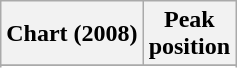<table class="wikitable sortable">
<tr>
<th>Chart (2008)</th>
<th>Peak<br>position</th>
</tr>
<tr>
</tr>
<tr>
</tr>
<tr>
</tr>
<tr>
</tr>
<tr>
</tr>
</table>
